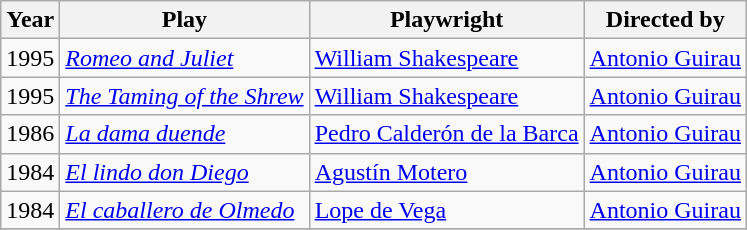<table class="wikitable">
<tr>
<th>Year</th>
<th>Play</th>
<th>Playwright</th>
<th>Directed by</th>
</tr>
<tr>
<td>1995</td>
<td><em><a href='#'>Romeo and Juliet</a></em></td>
<td><a href='#'>William Shakespeare</a></td>
<td><a href='#'>Antonio Guirau</a></td>
</tr>
<tr>
<td>1995</td>
<td><em><a href='#'>The Taming of the Shrew</a></em></td>
<td><a href='#'>William Shakespeare</a></td>
<td><a href='#'>Antonio Guirau</a></td>
</tr>
<tr>
<td>1986</td>
<td><em><a href='#'>La dama duende</a></em></td>
<td><a href='#'>Pedro Calderón de la Barca</a></td>
<td><a href='#'>Antonio Guirau</a></td>
</tr>
<tr>
<td>1984</td>
<td><em><a href='#'>El lindo don Diego</a></em></td>
<td><a href='#'>Agustín Motero</a></td>
<td><a href='#'>Antonio Guirau</a></td>
</tr>
<tr>
<td>1984</td>
<td><em><a href='#'>El caballero de Olmedo</a></em></td>
<td><a href='#'>Lope de Vega</a></td>
<td><a href='#'>Antonio Guirau</a></td>
</tr>
<tr>
</tr>
</table>
